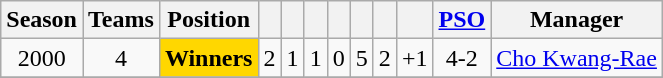<table class="wikitable" style="text-align:center">
<tr>
<th>Season</th>
<th>Teams</th>
<th>Position</th>
<th></th>
<th></th>
<th></th>
<th></th>
<th></th>
<th></th>
<th></th>
<th><a href='#'>PSO</a></th>
<th>Manager</th>
</tr>
<tr>
<td>2000</td>
<td>4</td>
<td bgcolor=gold><strong>Winners</strong></td>
<td>2</td>
<td>1</td>
<td>1</td>
<td>0</td>
<td>5</td>
<td>2</td>
<td align=right>+1</td>
<td>4-2 </td>
<td> <a href='#'>Cho Kwang-Rae</a></td>
</tr>
<tr>
</tr>
</table>
